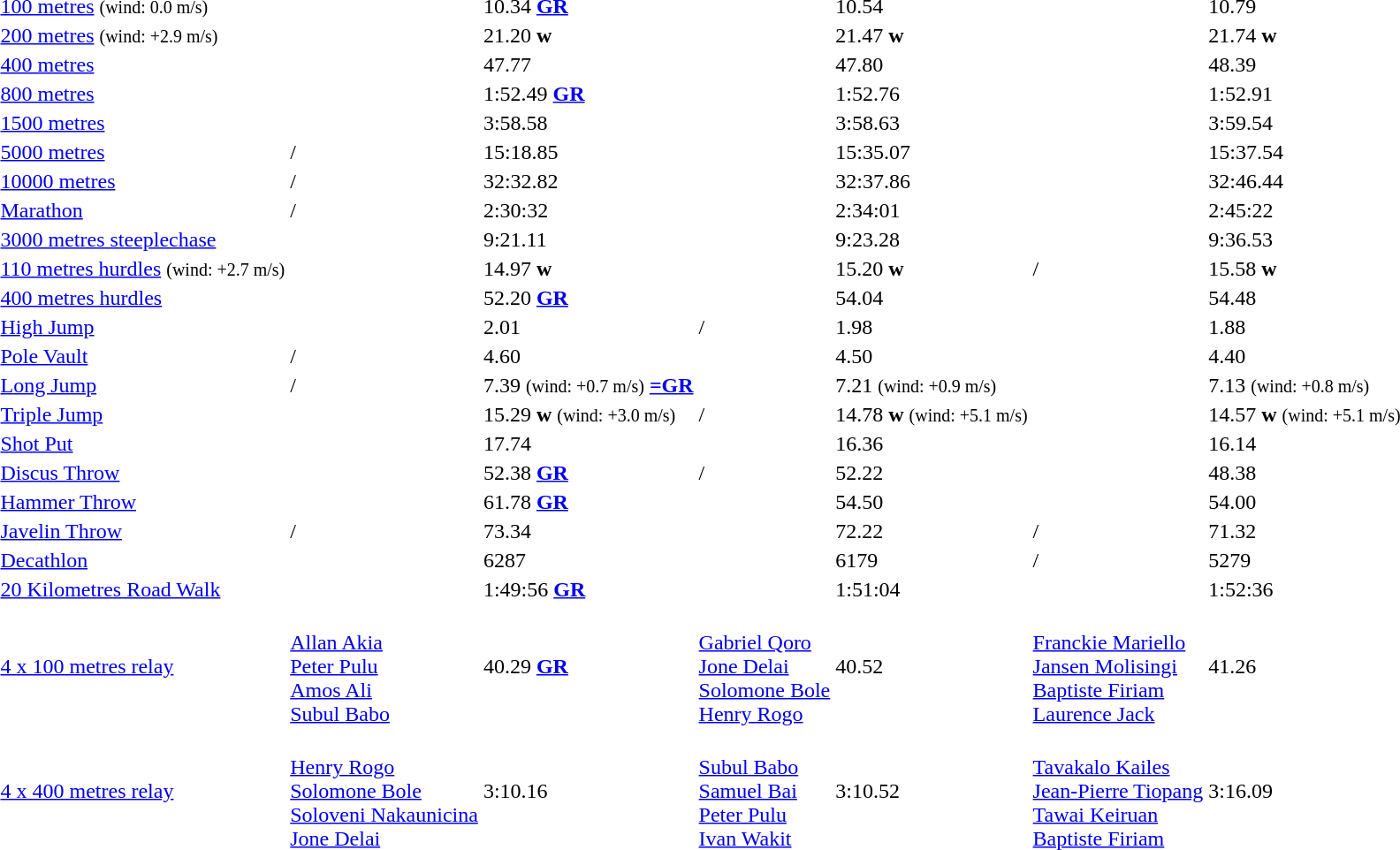<table>
<tr>
<td><a href='#'>100 metres</a> <small>(wind: 0.0 m/s)</small></td>
<td></td>
<td>10.34 <strong><a href='#'>GR</a></strong></td>
<td></td>
<td>10.54</td>
<td></td>
<td>10.79</td>
</tr>
<tr>
<td><a href='#'>200 metres</a> <small>(wind: +2.9 m/s)</small></td>
<td></td>
<td>21.20 <strong>w</strong></td>
<td></td>
<td>21.47 <strong>w</strong></td>
<td></td>
<td>21.74 <strong>w</strong></td>
</tr>
<tr>
<td><a href='#'>400 metres</a></td>
<td></td>
<td>47.77</td>
<td></td>
<td>47.80</td>
<td></td>
<td>48.39</td>
</tr>
<tr>
<td><a href='#'>800 metres</a></td>
<td></td>
<td>1:52.49 <strong><a href='#'>GR</a></strong></td>
<td></td>
<td>1:52.76</td>
<td></td>
<td>1:52.91</td>
</tr>
<tr>
<td><a href='#'>1500 metres</a></td>
<td></td>
<td>3:58.58</td>
<td></td>
<td>3:58.63</td>
<td></td>
<td>3:59.54</td>
</tr>
<tr>
<td><a href='#'>5000 metres</a></td>
<td>/</td>
<td>15:18.85</td>
<td></td>
<td>15:35.07</td>
<td></td>
<td>15:37.54</td>
</tr>
<tr>
<td><a href='#'>10000 metres</a></td>
<td>/</td>
<td>32:32.82</td>
<td></td>
<td>32:37.86</td>
<td></td>
<td>32:46.44</td>
</tr>
<tr>
<td><a href='#'>Marathon</a></td>
<td>/</td>
<td>2:30:32</td>
<td></td>
<td>2:34:01</td>
<td></td>
<td>2:45:22</td>
</tr>
<tr>
<td><a href='#'>3000 metres steeplechase</a></td>
<td></td>
<td>9:21.11</td>
<td></td>
<td>9:23.28</td>
<td></td>
<td>9:36.53</td>
</tr>
<tr>
<td><a href='#'>110 metres hurdles</a> <small>(wind: +2.7 m/s)</small></td>
<td></td>
<td>14.97 <strong>w</strong></td>
<td></td>
<td>15.20 <strong>w</strong></td>
<td>/</td>
<td>15.58 <strong>w</strong></td>
</tr>
<tr>
<td><a href='#'>400 metres hurdles</a></td>
<td></td>
<td>52.20 <strong><a href='#'>GR</a></strong></td>
<td></td>
<td>54.04</td>
<td></td>
<td>54.48</td>
</tr>
<tr>
<td><a href='#'>High Jump</a></td>
<td></td>
<td>2.01</td>
<td>/</td>
<td>1.98</td>
<td></td>
<td>1.88</td>
</tr>
<tr>
<td><a href='#'>Pole Vault</a></td>
<td>/</td>
<td>4.60</td>
<td></td>
<td>4.50</td>
<td></td>
<td>4.40</td>
</tr>
<tr>
<td><a href='#'>Long Jump</a></td>
<td>/</td>
<td>7.39 <small>(wind: +0.7 m/s)</small> <strong><a href='#'>=GR</a></strong></td>
<td></td>
<td>7.21 <small>(wind: +0.9 m/s)</small></td>
<td></td>
<td>7.13 <small>(wind: +0.8 m/s)</small></td>
</tr>
<tr>
<td><a href='#'>Triple Jump</a></td>
<td></td>
<td>15.29 <strong>w</strong> <small>(wind: +3.0 m/s)</small></td>
<td>/</td>
<td>14.78 <strong>w</strong> <small>(wind: +5.1 m/s)</small></td>
<td></td>
<td>14.57 <strong>w</strong> <small>(wind: +5.1 m/s)</small></td>
</tr>
<tr>
<td><a href='#'>Shot Put</a></td>
<td></td>
<td>17.74</td>
<td></td>
<td>16.36</td>
<td></td>
<td>16.14</td>
</tr>
<tr>
<td><a href='#'>Discus Throw</a></td>
<td></td>
<td>52.38 <strong><a href='#'>GR</a></strong></td>
<td>/</td>
<td>52.22</td>
<td></td>
<td>48.38</td>
</tr>
<tr>
<td><a href='#'>Hammer Throw</a></td>
<td></td>
<td>61.78 <strong><a href='#'>GR</a></strong></td>
<td></td>
<td>54.50</td>
<td></td>
<td>54.00</td>
</tr>
<tr>
<td><a href='#'>Javelin Throw</a></td>
<td>/</td>
<td>73.34</td>
<td></td>
<td>72.22</td>
<td>/</td>
<td>71.32</td>
</tr>
<tr>
<td><a href='#'>Decathlon</a></td>
<td></td>
<td>6287</td>
<td></td>
<td>6179</td>
<td>/</td>
<td>5279</td>
</tr>
<tr>
<td><a href='#'>20 Kilometres Road Walk</a></td>
<td></td>
<td>1:49:56 <strong><a href='#'>GR</a></strong></td>
<td></td>
<td>1:51:04</td>
<td></td>
<td>1:52:36</td>
</tr>
<tr>
<td><a href='#'>4 x 100 metres relay</a></td>
<td> <br> <a href='#'>Allan Akia</a> <br> <a href='#'>Peter Pulu</a> <br> <a href='#'>Amos Ali</a> <br> <a href='#'>Subul Babo</a></td>
<td>40.29 <strong><a href='#'>GR</a></strong></td>
<td> <br> <a href='#'>Gabriel Qoro</a> <br> <a href='#'>Jone Delai</a> <br> <a href='#'>Solomone Bole</a> <br> <a href='#'>Henry Rogo</a></td>
<td>40.52</td>
<td> <br> <a href='#'>Franckie Mariello</a> <br> <a href='#'>Jansen Molisingi</a> <br> <a href='#'>Baptiste Firiam</a> <br> <a href='#'>Laurence Jack</a></td>
<td>41.26</td>
</tr>
<tr>
<td><a href='#'>4 x 400 metres relay</a></td>
<td> <br> <a href='#'>Henry Rogo</a> <br> <a href='#'>Solomone Bole</a> <br> <a href='#'>Soloveni Nakaunicina</a> <br> <a href='#'>Jone Delai</a></td>
<td>3:10.16</td>
<td> <br> <a href='#'>Subul Babo</a> <br> <a href='#'>Samuel Bai</a> <br> <a href='#'>Peter Pulu</a> <br> <a href='#'>Ivan Wakit</a></td>
<td>3:10.52</td>
<td> <br> <a href='#'>Tavakalo Kailes</a> <br> <a href='#'>Jean-Pierre Tiopang</a> <br> <a href='#'>Tawai Keiruan</a> <br> <a href='#'>Baptiste Firiam</a></td>
<td>3:16.09</td>
</tr>
</table>
